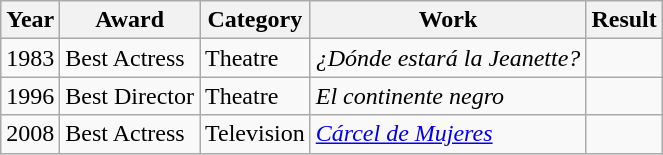<table class="wikitable">
<tr>
<th>Year</th>
<th>Award</th>
<th>Category</th>
<th>Work</th>
<th>Result</th>
</tr>
<tr>
<td>1983</td>
<td>Best Actress</td>
<td>Theatre</td>
<td><em>¿Dónde estará la Jeanette?</em></td>
<td></td>
</tr>
<tr>
<td>1996</td>
<td>Best Director</td>
<td>Theatre</td>
<td><em>El continente negro</em></td>
<td></td>
</tr>
<tr>
<td>2008</td>
<td>Best Actress</td>
<td>Television</td>
<td><em><a href='#'>Cárcel de Mujeres</a></em></td>
<td></td>
</tr>
</table>
